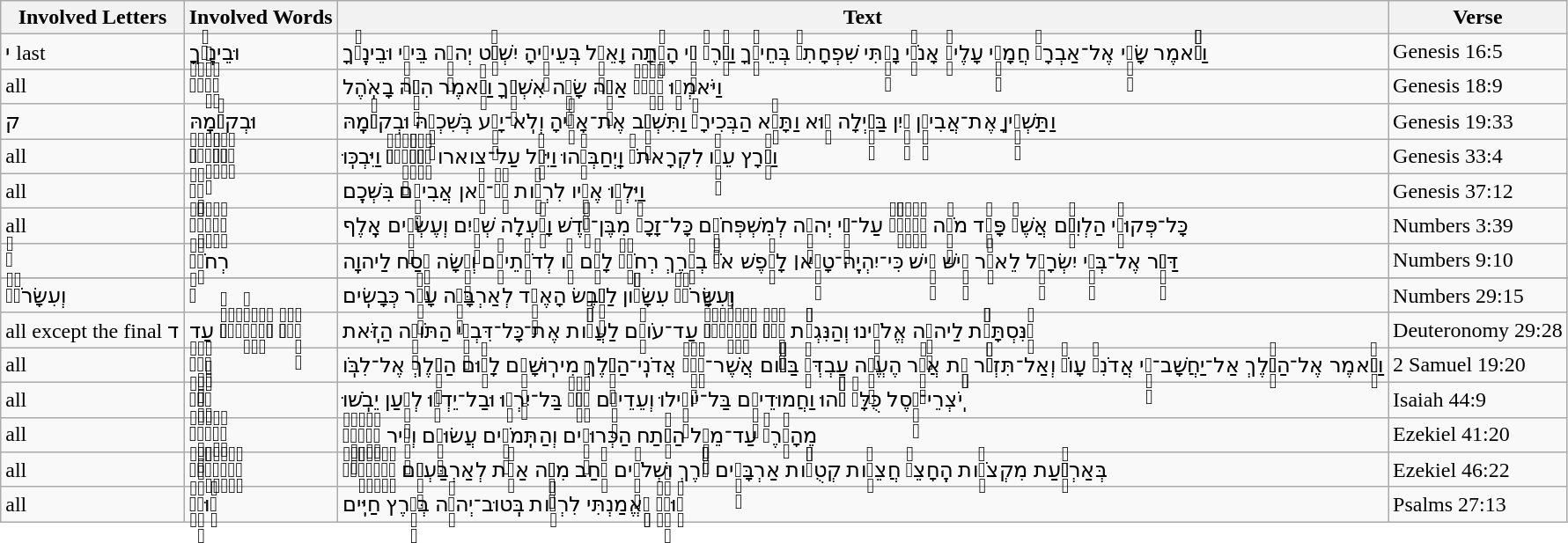<table class="wikitable">
<tr>
<th>Involved Letters</th>
<th>Involved Words</th>
<th>Text</th>
<th>Verse</th>
</tr>
<tr>
<td>י last</td>
<td>וּבֵינֶֽיׄךָ</td>
<td>וַתֹּ֨אמֶר שָׂרַ֣י אֶל־אַבְרָם֮ חֲמָסִ֣י עָלֶיךָ֒ אָנֹכִ֗י נָתַ֤תִּי שִׁפְחָתִי֙ בְּחֵיקֶ֔ךָ וַתֵּ֨רֶא֙ כִּ֣י הָרָ֔תָה וָאֵקַ֖ל בְּעֵינֶ֑יהָ יִשְׁפֹּ֥ט יְהוָ֖ה בֵּינִ֥י וּבֵינֶֽיׄךָ</td>
<td>Genesis 16:5</td>
</tr>
<tr>
<td>all</td>
<td>אֵׄלָ֔ׄיׄוׄ</td>
<td>וַיֹּאמְר֣וּ אֵׄלָ֔ׄיׄוׄ אַיֵּ֖ה שָׂרָ֣ה אִשְׁתֶּ֑ךָ וַיֹּ֖אמֶר הִנֵּ֥ה בָאֹֽהֶל</td>
<td>Genesis 18:9</td>
</tr>
<tr>
<td>ק</td>
<td>וּבְקוּׄמָֽהּ</td>
<td>וַתַּשְׁקֶ֧יןָ אֶת־אֲבִיהֶ֛ן יַ֖יִן בַּלַּ֣יְלָה ה֑וּא וַתָּבֹ֤א הַבְּכִירָה֙ וַתִּשְׁכַּ֣ב אֶת־אָבִ֔יהָ וְלֹֽא־יָדַ֥ע בְּשִׁכְבָ֖הּ וּבְקוּׄמָֽהּ</td>
<td>Genesis 19:33</td>
</tr>
<tr>
<td>all</td>
<td>וַׄיִּׄשָּׁׄקֵ֑ׄהׄוּׄ</td>
<td>וַיָּ֨רָץ עֵשָׂ֤ו לִקְרָאתֹו֙ וַֽיְחַבְּקֵ֔הוּ וַיִּפֹּ֥ל עַל־צוארו וַׄיִּׄשָּׁׄקֵ֑ׄהׄוּׄ וַיִּבְכּֽוּ</td>
<td>Genesis 33:4</td>
</tr>
<tr>
<td>all</td>
<td>אֶׄתׄ</td>
<td>וַיֵּלְכ֖וּ אֶחָ֑יו לִרְעֹ֛ות אֶׄתׄ־צֹ֥אן אֲבִיהֶ֖ם בִּשְׁכֶֽם</td>
<td>Genesis 37:12</td>
</tr>
<tr>
<td>all</td>
<td>וְׄאַׄהֲׄרֹ֛ׄןׄ</td>
<td>כָּל־פְּקוּדֵ֨י הַלְוִיִּ֜ם אֲשֶׁר֩ פָּקַ֨ד מֹשֶׁ֧ה וְׄאַׄהֲׄרֹ֛ׄןׄ עַל־פִּ֥י יְהוָ֖ה לְמִשְׁפְּחֹתָ֑ם כָּל־זָכָר֙ מִבֶּן־חֹ֣דֶשׁ וָמַ֔עְלָה שְׁנַ֥יִם וְעֶשְׂרִ֖ים אָֽלֶף</td>
<td>Numbers 3:39</td>
</tr>
<tr>
<td>הׄ</td>
<td>רְחֹקָ֜הׄ</td>
<td>דַּבֵּ֛ר אֶל־בְּנֵ֥י יִשְׂרָאֵ֖ל לֵאמֹ֑ר אִ֣ישׁ אִ֣ישׁ כִּי־יִהְיֶֽה־טָמֵ֣א׀ לָנֶ֡פֶשׁ אֹו֩ בְדֶ֨רֶךְ רְחֹקָ֜הׄ לָכֶ֗ם אֹ֚ו לְדֹרֹ֣תֵיכֶ֔ם וְעָ֥שָׂה פֶ֖סַח לַיהוָֽה</td>
<td>Numbers 9:10</td>
</tr>
<tr | אֲשֶׁ֖רׄ || רׄ || וַנִּירָ֛ם אָבַ֥ד חֶשְׁבֹּ֖ון עַד־דִּיבֹ֑ון וַנַּשִּׁ֣ים עַד־נֹ֔פַח אֲשֶׁ֖רׄ עַד־מֵֽידְבָֽא || Numbers 21:30>
</tr>
<tr>
<td>וְעִשָּׂרֹוׄן֙</td>
<td>וׄ</td>
<td>וְעִשָּׂרֹוׄן֙ עִשָּׂרֹ֔ון לַכֶּ֖בֶשׂ הָאֶחָ֑ד לְאַרְבָּעָ֥ה עָשָׂ֖ר כְּבָשִֽׂים</td>
<td>Numbers 29:15</td>
</tr>
<tr>
<td>all except the final ד</td>
<td>לָ֤ׄנׄוּׄ וּׄלְׄבָׄנֵ֨ׄיׄנׄוּ֙ׄ עַד</td>
<td>הַ֨נִּסְתָּרֹ֔ת לַיהוָ֖ה אֱלֹהֵ֑ינוּ וְהַנִּגְלֹ֞ת לָ֤ׄנׄוּׄ וּׄלְׄבָׄנֵ֨ׄיׄנׄוּ֙ׄ עַד־עֹולָ֔ם לַעֲשֹׂ֕ות אֶת־כָּל־דִּבְרֵ֖י הַתֹּורָ֥ה הַזֹּֽאת</td>
<td>Deuteronomy 29:28</td>
</tr>
<tr>
<td>all</td>
<td>יָׄצָ֥ׄאׄ</td>
<td>וַיֹּ֣אמֶר אֶל־הַמֶּ֗לֶךְ אַל־יַחֲשָׁב־לִ֣י אֲדֹנִי֮ עָוֹן֒ וְאַל־תִּזְכֹּ֗ר אֵ֚ת אֲשֶׁ֣ר הֶעֱוָ֣ה עַבְדְּךָ֔ בַּיֹּ֕ום אֲשֶׁר־יָׄצָ֥ׄאׄ אֲדֹנִֽי־הַמֶּ֖לֶךְ מִירֽוּשָׁלִָ֑ם לָשׂ֥וּם הַמֶּ֖לֶךְ אֶל־לִבֹּֽו</td>
<td>2 Samuel 19:20</td>
</tr>
<tr>
<td>all</td>
<td>הֵ֗ׄמָּׄהׄ</td>
<td>יֹֽצְרֵי־פֶ֤סֶל כֻּלָּם֙ תֹּ֔הוּ וַחֲמוּדֵיהֶ֖ם בַּל־יֹועִ֑ילוּ וְעֵדֵיהֶ֣ם הֵ֗ׄמָּׄהׄ בַּל־יִרְא֛וּ וּבַל־יֵדְע֖וּ לְמַ֥עַן יֵבֹֽשׁוּ</td>
<td>Isaiah 44:9</td>
</tr>
<tr>
<td>all</td>
<td>הַׄהֵׄיׄכָֽׄלׄ</td>
<td>מֵהָאָ֨רֶץ֙ עַד־מֵעַ֣ל הַפֶּ֔תַח הַכְּרוּבִ֥ים וְהַתִּֽמֹרִ֖ים עֲשׂוּיִ֑ם וְקִ֖יר הַׄהֵׄיׄכָֽׄלׄ</td>
<td>Ezekiel 41:20</td>
</tr>
<tr>
<td>all</td>
<td>מְׄהֻׄקְׄצָׄעֹֽׄוׄתׄ</td>
<td>בְּאַרְבַּ֜עַת מִקְצֹעֹ֤ות הֶֽחָצֵר֙ חֲצֵרֹ֣ות קְטֻרֹ֔ות אַרְבָּעִ֣ים אֹ֔רֶךְ וּשְׁלֹשִׁ֖ים רֹ֑חַב מִדָּ֣ה אַחַ֔ת לְאַרְבַּעְתָּ֖ם מְׄהֻׄקְׄצָׄעֹֽׄוׄתׄ</td>
<td>Ezekiel 46:22</td>
</tr>
<tr>
<td>all</td>
<td>לׅׄוּלֵׅ֗ׄאׅׄ</td>
<td>לׅׄוּלֵׅ֗ׄאׅׄ הֶ֭אֱמַנְתִּי לִרְאֹ֥ות בְּֽטוּב־יְהוָ֗ה בְּאֶ֣רֶץ חַיִּֽים</td>
<td>Psalms 27:13</td>
</tr>
</table>
